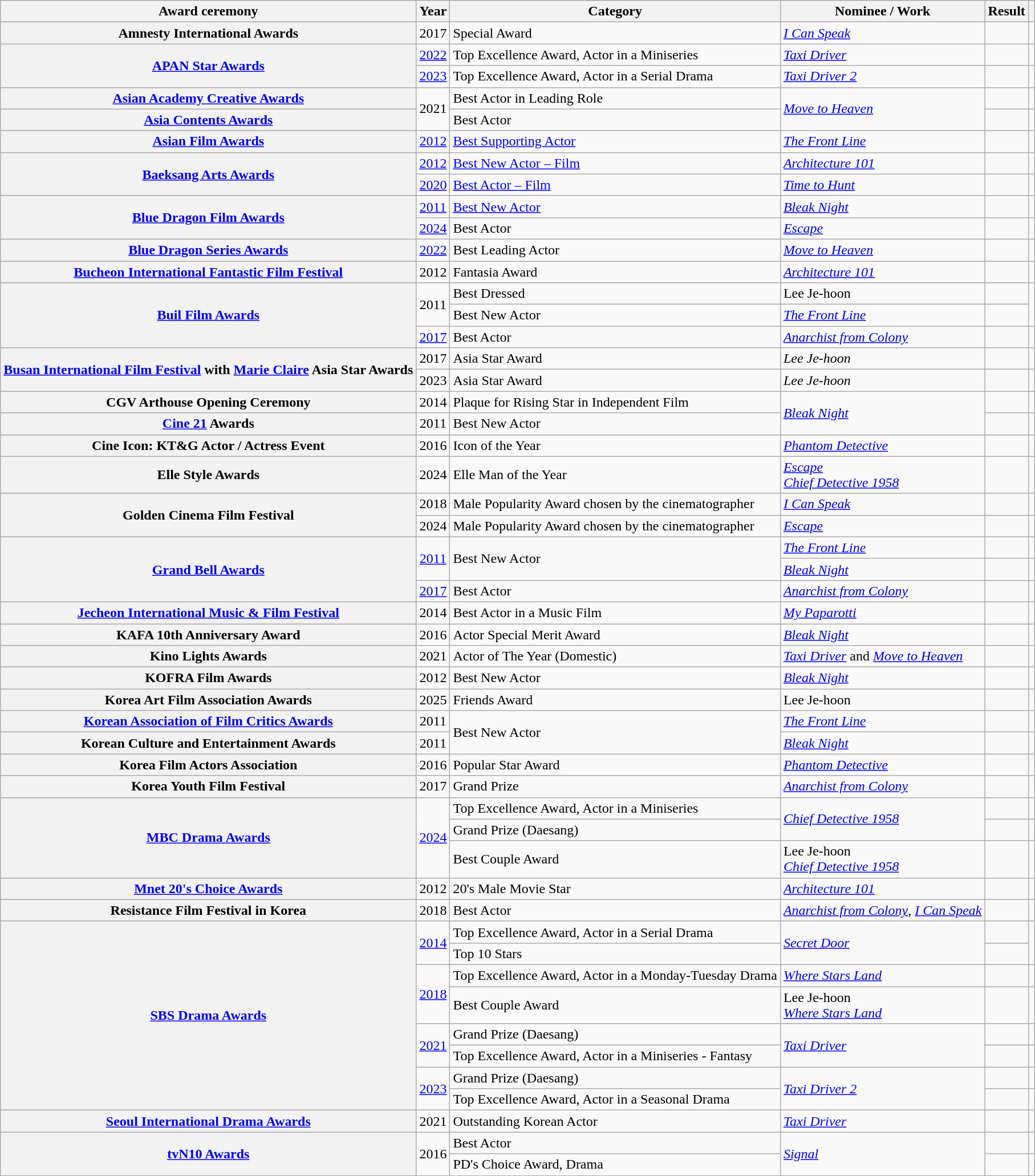<table class="wikitable plainrowheaders sortable">
<tr>
<th scope="col">Award ceremony</th>
<th scope="col">Year</th>
<th scope="col">Category</th>
<th scope="col">Nominee / Work</th>
<th scope="col">Result</th>
<th scope="col" class="unsortable"></th>
</tr>
<tr>
<th scope="row">Amnesty International Awards</th>
<td style="text-align:center">2017</td>
<td>Special Award</td>
<td><em><a href='#'>I Can Speak</a></em></td>
<td></td>
<td style="text-align:center"></td>
</tr>
<tr>
<th rowspan="2" scope="row"><a href='#'>APAN Star Awards</a></th>
<td style="text-align:center"><a href='#'>2022</a></td>
<td>Top Excellence Award, Actor in a Miniseries</td>
<td><em><a href='#'>Taxi Driver</a></em></td>
<td></td>
<td style="text-align:center"></td>
</tr>
<tr>
<td style="text-align:center"><a href='#'>2023</a></td>
<td>Top Excellence Award, Actor in a Serial Drama</td>
<td><a href='#'><em>Taxi Driver 2</em></a></td>
<td></td>
<td style="text-align:center"></td>
</tr>
<tr>
<th scope="row"><a href='#'>Asian Academy Creative Awards</a></th>
<td rowspan="2" style="text-align:center">2021</td>
<td>Best Actor in Leading Role</td>
<td rowspan="2"><em><a href='#'>Move to Heaven</a></em></td>
<td></td>
<td style="text-align:center"></td>
</tr>
<tr>
<th scope="row"><a href='#'>Asia Contents Awards</a></th>
<td>Best Actor</td>
<td></td>
<td style="text-align:center"></td>
</tr>
<tr>
<th scope="row"><a href='#'>Asian Film Awards</a></th>
<td style="text-align:center"><a href='#'>2012</a></td>
<td><a href='#'>Best Supporting Actor</a></td>
<td><em><a href='#'>The Front Line</a></em></td>
<td></td>
<td style="text-align:center"></td>
</tr>
<tr>
<th scope="row"  rowspan="2"><a href='#'>Baeksang Arts Awards</a></th>
<td style="text-align:center"><a href='#'>2012</a></td>
<td><a href='#'>Best New Actor – Film</a></td>
<td><em><a href='#'>Architecture 101</a></em></td>
<td></td>
<td style="text-align:center"></td>
</tr>
<tr>
<td style="text-align:center"><a href='#'>2020</a></td>
<td><a href='#'>Best Actor – Film</a></td>
<td><em><a href='#'>Time to Hunt</a></em></td>
<td></td>
<td style="text-align:center"></td>
</tr>
<tr>
<th scope="row" rowspan="2"><a href='#'>Blue Dragon Film Awards</a></th>
<td style="text-align:center"><a href='#'>2011</a></td>
<td><a href='#'>Best New Actor</a></td>
<td><em><a href='#'>Bleak Night</a></em></td>
<td></td>
<td style="text-align:center"></td>
</tr>
<tr>
<td style="text-align:center"><a href='#'>2024</a></td>
<td>Best Actor</td>
<td><a href='#'><em>Escape</em></a></td>
<td></td>
<td style="text-align:center"></td>
</tr>
<tr>
<th scope="row"><a href='#'>Blue Dragon Series Awards</a></th>
<td style="text-align:center"><a href='#'>2022</a></td>
<td>Best Leading Actor</td>
<td><em><a href='#'>Move to Heaven</a></em></td>
<td></td>
<td style="text-align:center"></td>
</tr>
<tr>
<th scope="row"><a href='#'>Bucheon International Fantastic Film Festival</a></th>
<td style="text-align:center">2012</td>
<td>Fantasia Award</td>
<td><em><a href='#'>Architecture 101</a></em></td>
<td></td>
<td style="text-align:center"></td>
</tr>
<tr>
<th scope="row" rowspan="3"><a href='#'>Buil Film Awards</a></th>
<td rowspan="2" style="text-align:center">2011</td>
<td>Best Dressed</td>
<td>Lee Je-hoon</td>
<td></td>
<td rowspan="2" style="text-align:center"></td>
</tr>
<tr>
<td>Best New Actor</td>
<td><em><a href='#'>The Front Line</a></em></td>
<td></td>
</tr>
<tr>
<td style="text-align:center"><a href='#'>2017</a></td>
<td>Best Actor</td>
<td><em><a href='#'>Anarchist from Colony</a></em></td>
<td></td>
<td style="text-align:center"></td>
</tr>
<tr>
<th scope="row" rowspan="2"><a href='#'>Busan International Film Festival</a> with <a href='#'>Marie Claire</a> Asia Star Awards</th>
<td style="text-align:center">2017</td>
<td>Asia Star Award</td>
<td><em>Lee Je-hoon</em></td>
<td></td>
<td style="text-align:center"></td>
</tr>
<tr>
<td style="text-align:center">2023</td>
<td>Asia Star Award</td>
<td><em>Lee Je-hoon</em></td>
<td></td>
<td style="text-align:center"></td>
</tr>
<tr>
<th scope="row">CGV Arthouse Opening Ceremony</th>
<td style="text-align:center">2014</td>
<td>Plaque for Rising Star in Independent Film</td>
<td rowspan="2"><em><a href='#'>Bleak Night</a></em></td>
<td></td>
<td style="text-align:center"></td>
</tr>
<tr>
<th scope="row"><a href='#'>Cine 21</a> Awards</th>
<td style="text-align:center">2011</td>
<td>Best New Actor</td>
<td></td>
<td style="text-align:center"></td>
</tr>
<tr>
<th scope="row">Cine Icon: KT&G Actor / Actress Event</th>
<td style="text-align:center">2016</td>
<td>Icon of the Year</td>
<td><em><a href='#'>Phantom Detective</a></em></td>
<td></td>
<td style="text-align:center"></td>
</tr>
<tr>
<th scope="row">Elle Style Awards</th>
<td style="text-align:center">2024</td>
<td>Elle Man of the Year</td>
<td><em><a href='#'>Escape</a></em><br><em><a href='#'>Chief Detective 1958</a></em></td>
<td></td>
<td style="text-align:center"></td>
</tr>
<tr>
<th scope="row" rowspan="2">Golden Cinema Film Festival</th>
<td style="text-align:center">2018</td>
<td>Male Popularity Award chosen by the cinematographer</td>
<td><em><a href='#'>I Can Speak</a></em></td>
<td></td>
<td style="text-align:center"></td>
</tr>
<tr>
<td style="text-align:center">2024</td>
<td>Male Popularity Award chosen by the cinematographer</td>
<td><a href='#'><em>Escape</em></a></td>
<td></td>
<td style="text-align:center"></td>
</tr>
<tr>
<th scope="row" rowspan="3"><a href='#'>Grand Bell Awards</a></th>
<td rowspan="2" style="text-align:center"><a href='#'>2011</a></td>
<td rowspan="2">Best New Actor</td>
<td><em><a href='#'>The Front Line</a></em></td>
<td></td>
<td style="text-align:center"></td>
</tr>
<tr>
<td><em><a href='#'>Bleak Night</a></em></td>
<td></td>
<td style="text-align:center"></td>
</tr>
<tr>
<td style="text-align:center"><a href='#'>2017</a></td>
<td>Best Actor</td>
<td><em><a href='#'>Anarchist from Colony</a></em></td>
<td></td>
<td style="text-align:center"></td>
</tr>
<tr>
<th scope="row"><a href='#'>Jecheon International Music & Film Festival</a></th>
<td style="text-align:center">2014</td>
<td>Best Actor in a Music Film</td>
<td><em><a href='#'>My Paparotti</a></em></td>
<td></td>
<td style="text-align:center"></td>
</tr>
<tr>
<th scope="row">KAFA 10th Anniversary Award</th>
<td style="text-align:center">2016</td>
<td>Actor Special Merit Award</td>
<td><em><a href='#'>Bleak Night</a></em></td>
<td></td>
<td style="text-align:center"></td>
</tr>
<tr>
<th scope="row">Kino Lights Awards</th>
<td style="text-align:center">2021</td>
<td>Actor of The Year (Domestic)</td>
<td><em><a href='#'>Taxi Driver</a></em> and <em><a href='#'>Move to Heaven</a></em></td>
<td></td>
<td style="text-align:center"></td>
</tr>
<tr>
<th scope="row">KOFRA Film Awards</th>
<td style="text-align:center">2012</td>
<td>Best New Actor</td>
<td><em><a href='#'>Bleak Night</a></em></td>
<td></td>
<td style="text-align:center"></td>
</tr>
<tr>
<th scope="row">Korea Art Film Association Awards</th>
<td style="text-align:center">2025</td>
<td>Friends Award</td>
<td>Lee Je-hoon</td>
<td></td>
<td style="text-align:center"></td>
</tr>
<tr>
<th scope="row"><a href='#'>Korean Association of Film Critics Awards</a></th>
<td style="text-align:center">2011</td>
<td rowspan="2">Best New Actor</td>
<td><em><a href='#'>The Front Line</a></em></td>
<td></td>
<td style="text-align:center"></td>
</tr>
<tr>
<th scope="row">Korean Culture and Entertainment Awards</th>
<td style="text-align:center">2011</td>
<td><em><a href='#'>Bleak Night</a></em></td>
<td></td>
<td style="text-align:center"></td>
</tr>
<tr>
<th scope="row">Korea Film Actors Association</th>
<td style="text-align:center">2016</td>
<td>Popular Star Award</td>
<td><em><a href='#'>Phantom Detective</a></em></td>
<td></td>
<td style="text-align:center"></td>
</tr>
<tr>
<th scope="row">Korea Youth Film Festival</th>
<td style="text-align:center">2017</td>
<td>Grand Prize</td>
<td><em><a href='#'>Anarchist from Colony</a></em></td>
<td></td>
<td style="text-align:center"></td>
</tr>
<tr>
<th scope="row" rowspan="3"><a href='#'>MBC Drama Awards</a></th>
<td rowspan="3" style="text-align:center"><a href='#'>2024</a></td>
<td>Top Excellence Award, Actor in a Miniseries</td>
<td rowspan="2"><em><a href='#'>Chief Detective 1958</a></em></td>
<td></td>
<td style="text-align:center"></td>
</tr>
<tr>
<td>Grand Prize (Daesang)</td>
<td></td>
<td style="text-align:center"></td>
</tr>
<tr>
<td>Best Couple Award</td>
<td>Lee Je-hoon <br><em><a href='#'>Chief Detective 1958</a></em></td>
<td></td>
<td style="text-align:center"></td>
</tr>
<tr>
<th scope="row"><a href='#'>Mnet 20's Choice Awards</a></th>
<td style="text-align:center">2012</td>
<td>20's Male Movie Star</td>
<td><em><a href='#'>Architecture 101</a></em></td>
<td></td>
<td style="text-align:center"></td>
</tr>
<tr>
<th scope="row">Resistance Film Festival in Korea</th>
<td style="text-align:center">2018</td>
<td>Best Actor</td>
<td><em><a href='#'>Anarchist from Colony</a></em>, <em><a href='#'>I Can Speak</a></em></td>
<td></td>
<td style="text-align:center"></td>
</tr>
<tr>
<th scope="row"  rowspan="8"><a href='#'>SBS Drama Awards</a></th>
<td rowspan="2" style="text-align:center"><a href='#'>2014</a></td>
<td>Top Excellence Award, Actor in a Serial Drama</td>
<td rowspan="2"><em><a href='#'>Secret Door</a></em></td>
<td></td>
<td rowspan="2" style="text-align:center"></td>
</tr>
<tr>
<td>Top 10 Stars</td>
<td></td>
</tr>
<tr>
<td rowspan="2" style="text-align:center"><a href='#'>2018</a></td>
<td>Top Excellence Award, Actor in a Monday-Tuesday Drama</td>
<td><em><a href='#'>Where Stars Land</a></em></td>
<td></td>
<td style="text-align:center"></td>
</tr>
<tr>
<td>Best Couple Award</td>
<td>Lee Je-hoon <br> <em><a href='#'>Where Stars Land</a></em></td>
<td></td>
<td style="text-align:center"></td>
</tr>
<tr>
<td rowspan="2" style="text-align:center"><a href='#'>2021</a></td>
<td>Grand Prize (Daesang)</td>
<td rowspan="2"><em><a href='#'>Taxi Driver</a></em></td>
<td></td>
<td style="text-align:center"></td>
</tr>
<tr>
<td>Top Excellence Award, Actor in a Miniseries - Fantasy</td>
<td></td>
<td style="text-align:center"></td>
</tr>
<tr>
<td rowspan="2" style="text-align:center"><a href='#'>2023</a></td>
<td>Grand Prize (Daesang)</td>
<td rowspan="2"><em><a href='#'>Taxi Driver 2</a></em></td>
<td></td>
<td style="text-align:center"></td>
</tr>
<tr>
<td>Top Excellence Award, Actor in a Seasonal Drama</td>
<td></td>
<td style="text-align:center"></td>
</tr>
<tr>
<th scope="row"><a href='#'>Seoul International Drama Awards</a></th>
<td style="text-align:center">2021</td>
<td>Outstanding Korean Actor</td>
<td><em><a href='#'>Taxi Driver</a></em></td>
<td></td>
<td style="text-align:center"></td>
</tr>
<tr>
<th scope="row" rowspan="2"><a href='#'>tvN10 Awards</a></th>
<td rowspan="2" style="text-align:center">2016</td>
<td>Best Actor</td>
<td rowspan="2"><em><a href='#'>Signal</a></em></td>
<td></td>
<td style="text-align:center"></td>
</tr>
<tr>
<td>PD's Choice Award, Drama</td>
<td></td>
<td style="text-align:center"></td>
</tr>
</table>
